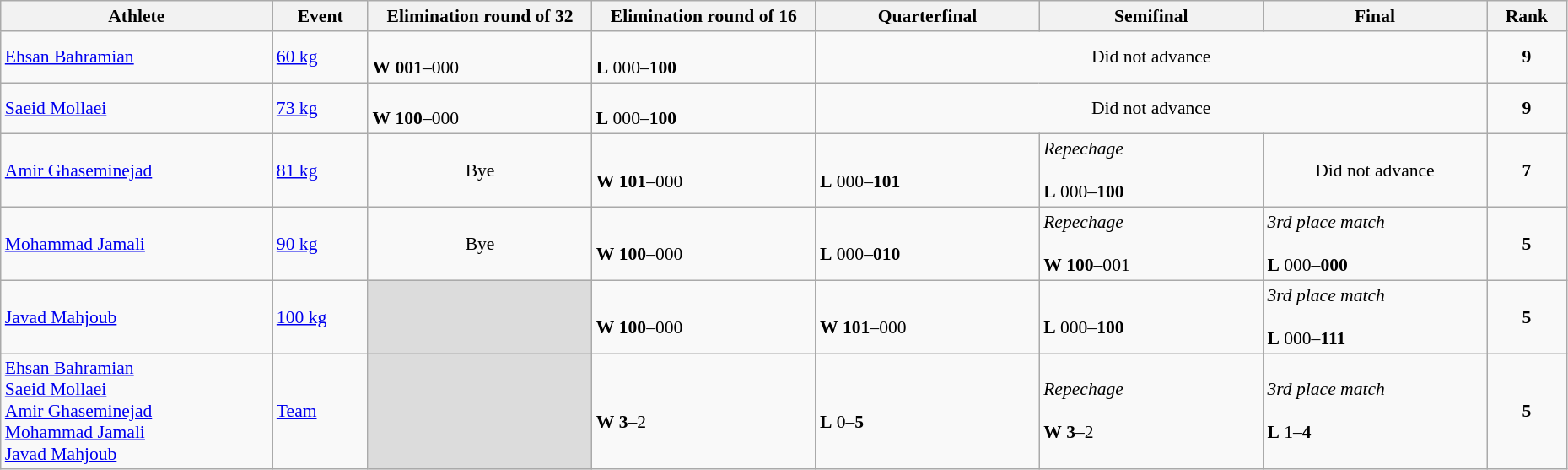<table class="wikitable" width="98%" style="text-align:left; font-size:90%">
<tr>
<th width="17%">Athlete</th>
<th width="6%">Event</th>
<th width="14%">Elimination round of 32</th>
<th width="14%">Elimination round of 16</th>
<th width="14%">Quarterfinal</th>
<th width="14%">Semifinal</th>
<th width="14%">Final</th>
<th width="5%">Rank</th>
</tr>
<tr>
<td><a href='#'>Ehsan Bahramian</a></td>
<td><a href='#'>60 kg</a></td>
<td><br><strong>W</strong> <strong>001</strong>–000</td>
<td><br><strong>L</strong> 000–<strong>100</strong></td>
<td colspan=3 align=center>Did not advance</td>
<td align=center><strong>9</strong></td>
</tr>
<tr>
<td><a href='#'>Saeid Mollaei</a></td>
<td><a href='#'>73 kg</a></td>
<td><br><strong>W</strong> <strong>100</strong>–000</td>
<td><br><strong>L</strong> 000–<strong>100</strong></td>
<td colspan=3 align=center>Did not advance</td>
<td align=center><strong>9</strong></td>
</tr>
<tr>
<td><a href='#'>Amir Ghaseminejad</a></td>
<td><a href='#'>81 kg</a></td>
<td align=center>Bye</td>
<td><br><strong>W</strong> <strong>101</strong>–000</td>
<td><br><strong>L</strong> 000–<strong>101</strong></td>
<td><em>Repechage</em><br><br><strong>L</strong> 000–<strong>100</strong></td>
<td align=center>Did not advance</td>
<td align=center><strong>7</strong></td>
</tr>
<tr>
<td><a href='#'>Mohammad Jamali</a></td>
<td><a href='#'>90 kg</a></td>
<td align=center>Bye</td>
<td><br><strong>W</strong> <strong>100</strong>–000</td>
<td><br><strong>L</strong> 000–<strong>010</strong></td>
<td><em>Repechage</em><br><br><strong>W</strong> <strong>100</strong>–001</td>
<td><em>3rd place match</em><br><br><strong>L</strong> 000–<strong>000</strong></td>
<td align=center><strong>5</strong></td>
</tr>
<tr>
<td><a href='#'>Javad Mahjoub</a></td>
<td><a href='#'>100 kg</a></td>
<td bgcolor=#DCDCDC></td>
<td><br><strong>W</strong> <strong>100</strong>–000</td>
<td><br><strong>W</strong> <strong>101</strong>–000</td>
<td><br><strong>L</strong> 000–<strong>100</strong></td>
<td><em>3rd place match</em><br><br><strong>L</strong> 000–<strong>111</strong></td>
<td align=center><strong>5</strong></td>
</tr>
<tr>
<td><a href='#'>Ehsan Bahramian</a><br><a href='#'>Saeid Mollaei</a><br><a href='#'>Amir Ghaseminejad</a><br><a href='#'>Mohammad Jamali</a><br><a href='#'>Javad Mahjoub</a></td>
<td><a href='#'>Team</a></td>
<td bgcolor=#DCDCDC></td>
<td><br><strong>W</strong> <strong>3</strong>–2</td>
<td><br><strong>L</strong> 0–<strong>5</strong></td>
<td><em>Repechage</em><br><br><strong>W</strong> <strong>3</strong>–2</td>
<td><em>3rd place match</em><br><br><strong>L</strong> 1–<strong>4</strong></td>
<td align=center><strong>5</strong></td>
</tr>
</table>
